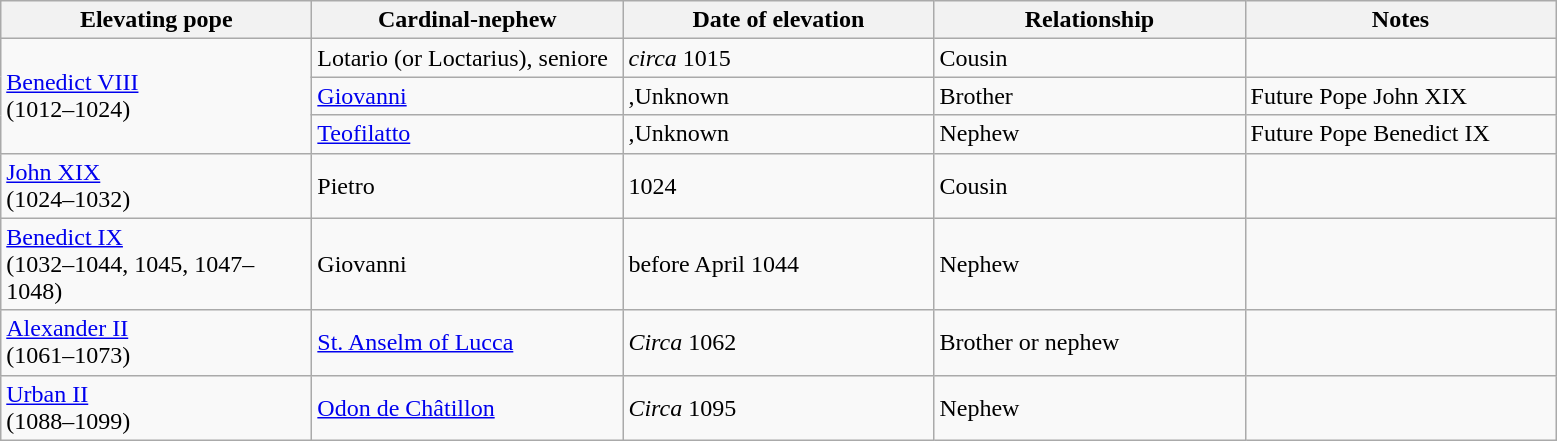<table class=wikitable>
<tr>
<th width="200">Elevating pope</th>
<th width="200">Cardinal-nephew</th>
<th width="200">Date of elevation</th>
<th width="200">Relationship</th>
<th width="200">Notes</th>
</tr>
<tr>
<td rowspan=3><a href='#'>Benedict VIII</a><br>(1012–1024)</td>
<td>Lotario (or Loctarius), seniore</td>
<td><em>circa</em> 1015</td>
<td>Cousin</td>
<td></td>
</tr>
<tr>
<td><a href='#'>Giovanni</a></td>
<td>,Unknown</td>
<td>Brother</td>
<td>Future Pope John XIX</td>
</tr>
<tr>
<td><a href='#'>Teofilatto</a></td>
<td>,Unknown</td>
<td>Nephew</td>
<td>Future Pope Benedict IX</td>
</tr>
<tr>
<td><a href='#'>John XIX</a><br>(1024–1032)</td>
<td>Pietro</td>
<td>1024</td>
<td>Cousin</td>
<td></td>
</tr>
<tr>
<td><a href='#'>Benedict IX</a><br>(1032–1044, 1045, 1047–1048)</td>
<td>Giovanni</td>
<td>before April 1044</td>
<td>Nephew</td>
<td></td>
</tr>
<tr>
<td><a href='#'>Alexander II</a><br>(1061–1073)</td>
<td><a href='#'>St. Anselm of Lucca</a></td>
<td><em>Circa</em> 1062</td>
<td>Brother or nephew</td>
<td></td>
</tr>
<tr>
<td><a href='#'>Urban II</a><br>(1088–1099)</td>
<td><a href='#'>Odon de Châtillon</a></td>
<td><em>Circa</em> 1095</td>
<td>Nephew</td>
<td></td>
</tr>
</table>
